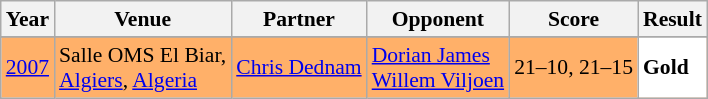<table class="sortable wikitable" style="font-size: 90%;">
<tr>
<th>Year</th>
<th>Venue</th>
<th>Partner</th>
<th>Opponent</th>
<th>Score</th>
<th>Result</th>
</tr>
<tr>
</tr>
<tr style="background:#FFB069">
<td align="center"><a href='#'>2007</a></td>
<td align="left">Salle OMS El Biar,<br><a href='#'>Algiers</a>, <a href='#'>Algeria</a></td>
<td align="left"> <a href='#'>Chris Dednam</a></td>
<td align="left"> <a href='#'>Dorian James</a><br> <a href='#'>Willem Viljoen</a></td>
<td align="left">21–10, 21–15</td>
<td style="text-align:left; background:white"> <strong>Gold</strong></td>
</tr>
</table>
